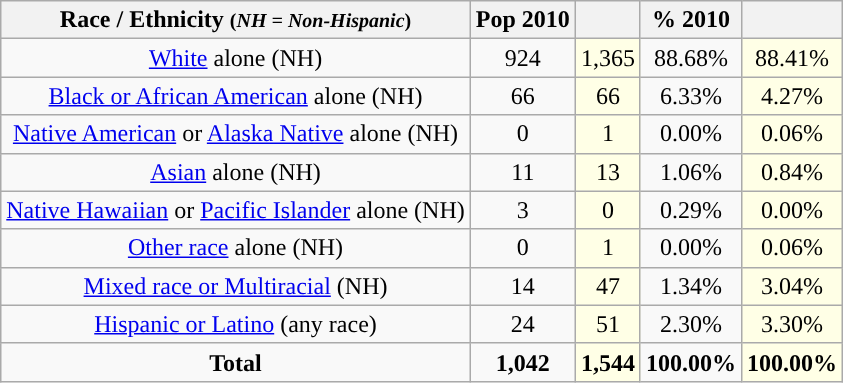<table class="wikitable" style="text-align:center;">
<tr>
<th>Race / Ethnicity <small>(<em>NH = Non-Hispanic</em>)</small></th>
<th>Pop 2010</th>
<th></th>
<th>% 2010</th>
<th></th>
</tr>
<tr>
<td><a href='#'>White</a> alone (NH)</td>
<td>924</td>
<td style='background: #ffffe6;'>1,365</td>
<td>88.68%</td>
<td style='background: #ffffe6;'>88.41%</td>
</tr>
<tr>
<td><a href='#'>Black or African American</a> alone (NH)</td>
<td>66</td>
<td style='background: #ffffe6;'>66</td>
<td>6.33%</td>
<td style='background: #ffffe6;'>4.27%</td>
</tr>
<tr>
<td><a href='#'>Native American</a> or <a href='#'>Alaska Native</a> alone (NH)</td>
<td>0</td>
<td style='background: #ffffe6;'>1</td>
<td>0.00%</td>
<td style='background: #ffffe6;'>0.06%</td>
</tr>
<tr>
<td><a href='#'>Asian</a> alone (NH)</td>
<td>11</td>
<td style='background: #ffffe6;'>13</td>
<td>1.06%</td>
<td style='background: #ffffe6;'>0.84%</td>
</tr>
<tr>
<td><a href='#'>Native Hawaiian</a> or <a href='#'>Pacific Islander</a> alone (NH)</td>
<td>3</td>
<td style='background: #ffffe6;'>0</td>
<td>0.29%</td>
<td style='background: #ffffe6;'>0.00%</td>
</tr>
<tr>
<td><a href='#'>Other race</a> alone (NH)</td>
<td>0</td>
<td style='background: #ffffe6;'>1</td>
<td>0.00%</td>
<td style='background: #ffffe6;'>0.06%</td>
</tr>
<tr>
<td><a href='#'>Mixed race or Multiracial</a> (NH)</td>
<td>14</td>
<td style='background: #ffffe6;'>47</td>
<td>1.34%</td>
<td style='background: #ffffe6;'>3.04%</td>
</tr>
<tr>
<td><a href='#'>Hispanic or Latino</a> (any race)</td>
<td>24</td>
<td style='background: #ffffe6;'>51</td>
<td>2.30%</td>
<td style='background: #ffffe6;'>3.30%</td>
</tr>
<tr>
<td><strong>Total</strong></td>
<td><strong>1,042</strong></td>
<td style='background: #ffffe6;'><strong>1,544</strong></td>
<td><strong>100.00%</strong></td>
<td style='background: #ffffe6;'><strong>100.00%</strong></td>
</tr>
</table>
